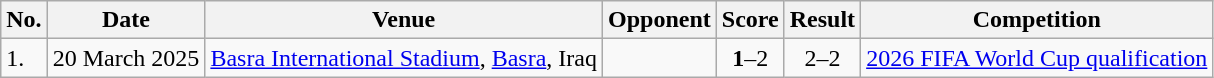<table class="wikitable">
<tr>
<th>No.</th>
<th>Date</th>
<th>Venue</th>
<th>Opponent</th>
<th>Score</th>
<th>Result</th>
<th>Competition</th>
</tr>
<tr>
<td>1.</td>
<td>20 March 2025</td>
<td><a href='#'>Basra International Stadium</a>, <a href='#'>Basra</a>, Iraq</td>
<td></td>
<td align=center><strong>1</strong>–2</td>
<td align=center>2–2</td>
<td><a href='#'>2026 FIFA World Cup qualification</a></td>
</tr>
</table>
